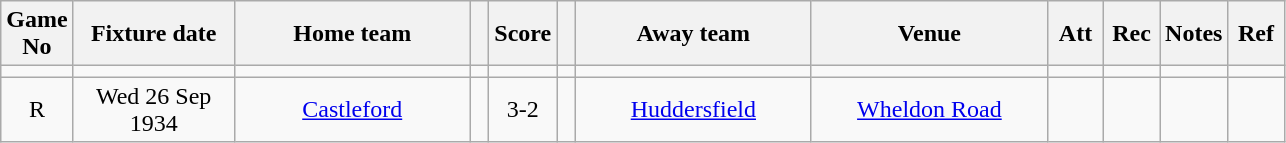<table class="wikitable" style="text-align:center;">
<tr>
<th width=20 abbr="No">Game No</th>
<th width=100 abbr="Date">Fixture date</th>
<th width=150 abbr="Home team">Home team</th>
<th width=5 abbr="space"></th>
<th width=20 abbr="Score">Score</th>
<th width=5 abbr="space"></th>
<th width=150 abbr="Away team">Away team</th>
<th width=150 abbr="Venue">Venue</th>
<th width=30 abbr="Att">Att</th>
<th width=30 abbr="Rec">Rec</th>
<th width=20 abbr="Notes">Notes</th>
<th width=30 abbr="Ref">Ref</th>
</tr>
<tr>
<td></td>
<td></td>
<td></td>
<td></td>
<td></td>
<td></td>
<td></td>
<td></td>
<td></td>
<td></td>
<td></td>
<td></td>
</tr>
<tr>
<td>R</td>
<td>Wed 26 Sep 1934</td>
<td><a href='#'>Castleford</a></td>
<td></td>
<td>3-2</td>
<td></td>
<td><a href='#'>Huddersfield</a></td>
<td><a href='#'>Wheldon Road</a></td>
<td></td>
<td></td>
<td></td>
<td></td>
</tr>
</table>
